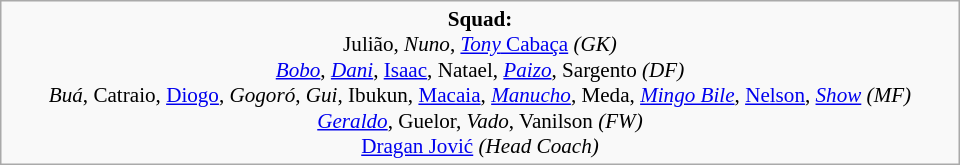<table class="wikitable" style="width:40em; margin:0.5em auto">
<tr>
<td style="font-size:88%" align="center"><strong>Squad:</strong><br>Julião, <em>Nuno</em>, <a href='#'><em>Tony</em> Cabaça</a> <em>(GK)</em><br><em><a href='#'>Bobo</a></em>, <em><a href='#'>Dani</a></em>, <a href='#'>Isaac</a>, Natael, <em><a href='#'>Paizo</a></em>, Sargento <em>(DF)</em><br><em>Buá</em>, Catraio, <a href='#'>Diogo</a>, <em>Gogoró</em>, <em>Gui</em>, Ibukun, <a href='#'>Macaia</a>, <em><a href='#'>Manucho</a></em>, Meda, <em><a href='#'>Mingo Bile</a></em>, <a href='#'>Nelson</a>, <em><a href='#'>Show</a></em> <em>(MF)</em><br><em><a href='#'>Geraldo</a></em>, Guelor, <em>Vado</em>, Vanilson <em>(FW)</em><br><a href='#'>Dragan Jović</a> <em>(Head Coach)</em></td>
</tr>
</table>
